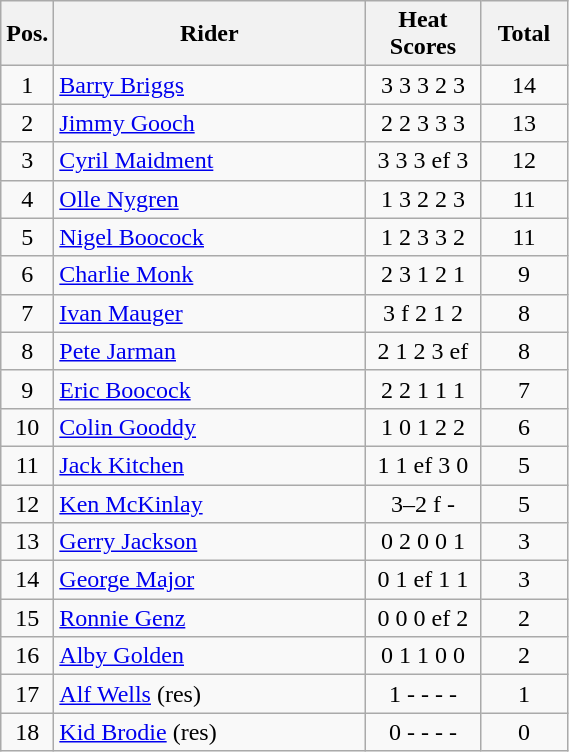<table class=wikitable>
<tr>
<th width=25px>Pos.</th>
<th width=200px>Rider</th>
<th width=70px>Heat Scores</th>
<th width=50px>Total</th>
</tr>
<tr align=center >
<td>1</td>
<td align=left> <a href='#'>Barry Briggs</a></td>
<td>3	3	3	2	3</td>
<td>14</td>
</tr>
<tr align=center>
<td>2</td>
<td align=left> <a href='#'>Jimmy Gooch</a></td>
<td>2	2	3	3	3</td>
<td>13</td>
</tr>
<tr align=center>
<td>3</td>
<td align=left> <a href='#'>Cyril Maidment</a></td>
<td>3	3	3	ef	3</td>
<td>12</td>
</tr>
<tr align=center>
<td>4</td>
<td align=left> <a href='#'>Olle Nygren</a></td>
<td>1	3	2	2	3</td>
<td>11</td>
</tr>
<tr align=center>
<td>5</td>
<td align=left> <a href='#'>Nigel Boocock</a></td>
<td>1	2	3	3	2</td>
<td>11</td>
</tr>
<tr align=center>
<td>6</td>
<td align=left> <a href='#'>Charlie Monk</a></td>
<td>2	3	1	2	1</td>
<td>9</td>
</tr>
<tr align=center>
<td>7</td>
<td align=left> <a href='#'>Ivan Mauger</a></td>
<td>3	f	2	1	2</td>
<td>8</td>
</tr>
<tr align=center>
<td>8</td>
<td align=left> <a href='#'>Pete Jarman</a></td>
<td>2	1	2	3	ef</td>
<td>8</td>
</tr>
<tr align=center>
<td>9</td>
<td align=left> <a href='#'>Eric Boocock</a></td>
<td>2	2	1	1	1</td>
<td>7</td>
</tr>
<tr align=center>
<td>10</td>
<td align=left> <a href='#'>Colin Gooddy</a></td>
<td>1	0	1	2	2</td>
<td>6</td>
</tr>
<tr align=center>
<td>11</td>
<td align=left> <a href='#'>Jack Kitchen</a></td>
<td>1	1	ef	3	0</td>
<td>5</td>
</tr>
<tr align=center>
<td>12</td>
<td align=left> <a href='#'>Ken McKinlay</a></td>
<td>3–2	f	-</td>
<td>5</td>
</tr>
<tr align=center>
<td>13</td>
<td align=left> <a href='#'>Gerry Jackson</a></td>
<td>0	2	0	0	1</td>
<td>3</td>
</tr>
<tr align=center>
<td>14</td>
<td align=left> <a href='#'>George Major</a></td>
<td>0	1	ef	1	1</td>
<td>3</td>
</tr>
<tr align=center>
<td>15</td>
<td align=left> <a href='#'>Ronnie Genz</a></td>
<td>0	0	0	ef	2</td>
<td>2</td>
</tr>
<tr align=center>
<td>16</td>
<td align=left> <a href='#'>Alby Golden</a></td>
<td>0	1	1	0	0</td>
<td>2</td>
</tr>
<tr align=center>
<td>17</td>
<td align=left> <a href='#'>Alf Wells</a>	(res)</td>
<td>1	-	-	-	-</td>
<td>1</td>
</tr>
<tr align=center>
<td>18</td>
<td align=left> <a href='#'>Kid Brodie</a> (res)</td>
<td>0	-	-	-	-</td>
<td>0</td>
</tr>
</table>
